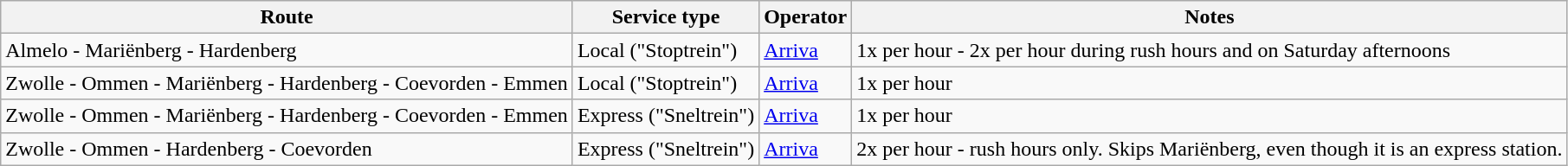<table class="wikitable">
<tr>
<th>Route</th>
<th>Service type</th>
<th>Operator</th>
<th>Notes</th>
</tr>
<tr>
<td>Almelo - Mariënberg - Hardenberg</td>
<td>Local ("Stoptrein")</td>
<td><a href='#'>Arriva</a></td>
<td>1x per hour - 2x per hour during rush hours and on Saturday afternoons</td>
</tr>
<tr>
<td>Zwolle - Ommen - Mariënberg - Hardenberg - Coevorden - Emmen</td>
<td>Local ("Stoptrein")</td>
<td><a href='#'>Arriva</a></td>
<td>1x per hour</td>
</tr>
<tr>
<td>Zwolle - Ommen - Mariënberg - Hardenberg - Coevorden - Emmen</td>
<td>Express ("Sneltrein")</td>
<td><a href='#'>Arriva</a></td>
<td>1x per hour</td>
</tr>
<tr>
<td>Zwolle - Ommen - Hardenberg - Coevorden</td>
<td>Express ("Sneltrein")</td>
<td><a href='#'>Arriva</a></td>
<td>2x per hour - rush hours only. Skips Mariënberg, even though it is an express station.</td>
</tr>
</table>
